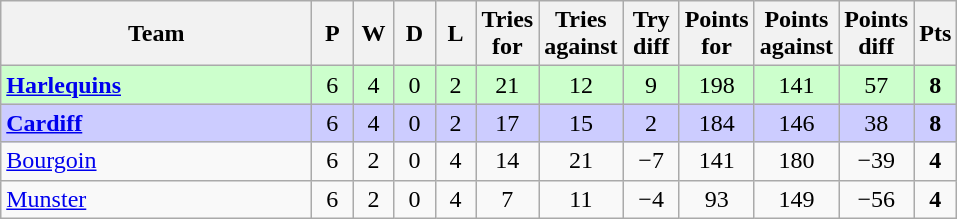<table class="wikitable" style="text-align: center;">
<tr>
<th width="200">Team</th>
<th width="20">P</th>
<th width="20">W</th>
<th width="20">D</th>
<th width="20">L</th>
<th width="20">Tries for</th>
<th width="20">Tries against</th>
<th width="30">Try diff</th>
<th width="20">Points for</th>
<th width="20">Points against</th>
<th width="25">Points diff</th>
<th width="20">Pts</th>
</tr>
<tr bgcolor="#ccffcc">
<td align="left">  <strong><a href='#'>Harlequins</a></strong></td>
<td>6</td>
<td>4</td>
<td>0</td>
<td>2</td>
<td>21</td>
<td>12</td>
<td>9</td>
<td>198</td>
<td>141</td>
<td>57</td>
<td><strong>8</strong></td>
</tr>
<tr bgcolor="#ccccff">
<td align="left"> <strong><a href='#'>Cardiff</a></strong></td>
<td>6</td>
<td>4</td>
<td>0</td>
<td>2</td>
<td>17</td>
<td>15</td>
<td>2</td>
<td>184</td>
<td>146</td>
<td>38</td>
<td><strong>8</strong></td>
</tr>
<tr>
<td align="left"> <a href='#'>Bourgoin</a></td>
<td>6</td>
<td>2</td>
<td>0</td>
<td>4</td>
<td>14</td>
<td>21</td>
<td>−7</td>
<td>141</td>
<td>180</td>
<td>−39</td>
<td><strong>4</strong></td>
</tr>
<tr>
<td align="left"> <a href='#'>Munster</a></td>
<td>6</td>
<td>2</td>
<td>0</td>
<td>4</td>
<td>7</td>
<td>11</td>
<td>−4</td>
<td>93</td>
<td>149</td>
<td>−56</td>
<td><strong>4</strong></td>
</tr>
</table>
